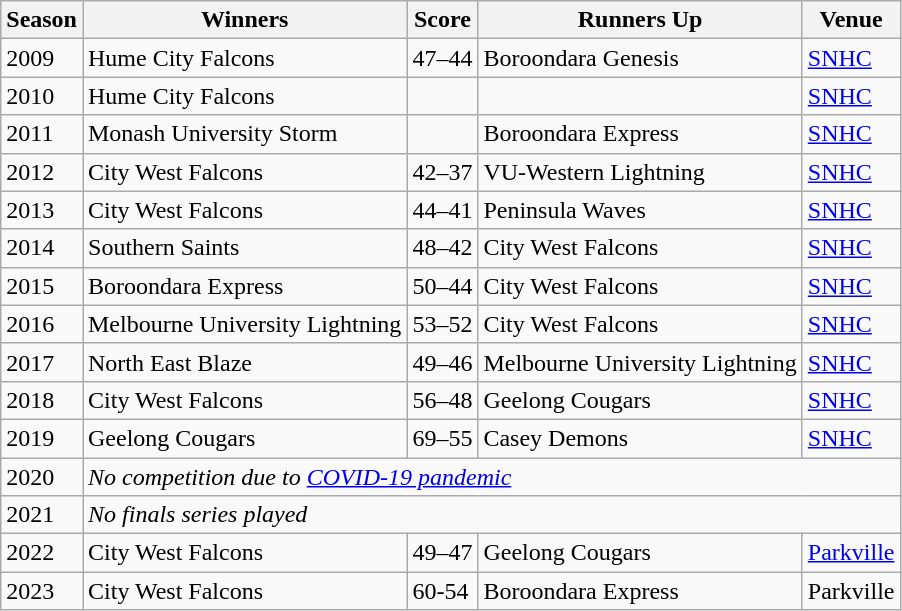<table class="wikitable collapsible">
<tr>
<th>Season</th>
<th>Winners</th>
<th>Score</th>
<th>Runners Up</th>
<th>Venue</th>
</tr>
<tr>
<td>2009 </td>
<td>Hume City Falcons</td>
<td>47–44</td>
<td>Boroondara Genesis</td>
<td><a href='#'>SNHC</a></td>
</tr>
<tr>
<td>2010 </td>
<td>Hume City Falcons</td>
<td></td>
<td></td>
<td><a href='#'>SNHC</a></td>
</tr>
<tr>
<td>2011 </td>
<td>Monash University Storm</td>
<td></td>
<td>Boroondara Express</td>
<td><a href='#'>SNHC</a></td>
</tr>
<tr>
<td>2012 </td>
<td>City West Falcons</td>
<td>42–37</td>
<td>VU-Western Lightning</td>
<td><a href='#'>SNHC</a></td>
</tr>
<tr>
<td>2013 </td>
<td>City West Falcons</td>
<td>44–41</td>
<td>Peninsula Waves</td>
<td><a href='#'>SNHC</a></td>
</tr>
<tr>
<td>2014 </td>
<td>Southern Saints</td>
<td>48–42</td>
<td>City West Falcons</td>
<td><a href='#'>SNHC</a></td>
</tr>
<tr>
<td>2015 </td>
<td>Boroondara Express</td>
<td>50–44</td>
<td>City West Falcons</td>
<td><a href='#'>SNHC</a></td>
</tr>
<tr>
<td>2016 </td>
<td>Melbourne University Lightning</td>
<td>53–52</td>
<td>City West Falcons</td>
<td><a href='#'>SNHC</a></td>
</tr>
<tr>
<td>2017 </td>
<td>North East Blaze</td>
<td>49–46</td>
<td>Melbourne University Lightning</td>
<td><a href='#'>SNHC</a></td>
</tr>
<tr>
<td>2018 </td>
<td>City West Falcons</td>
<td>56–48</td>
<td>Geelong Cougars</td>
<td><a href='#'>SNHC</a></td>
</tr>
<tr>
<td>2019 </td>
<td>Geelong Cougars</td>
<td>69–55</td>
<td>Casey Demons</td>
<td><a href='#'>SNHC</a></td>
</tr>
<tr>
<td>2020</td>
<td colspan=4><em>No competition due to <a href='#'>COVID-19 pandemic</a></em></td>
</tr>
<tr>
<td>2021</td>
<td colspan=4><em>No finals series played</em></td>
</tr>
<tr>
<td>2022</td>
<td>City West Falcons</td>
<td>49–47</td>
<td>Geelong Cougars</td>
<td><a href='#'>Parkville</a></td>
</tr>
<tr>
<td>2023</td>
<td>City West Falcons</td>
<td>60-54</td>
<td>Boroondara Express</td>
<td>Parkville</td>
</tr>
</table>
